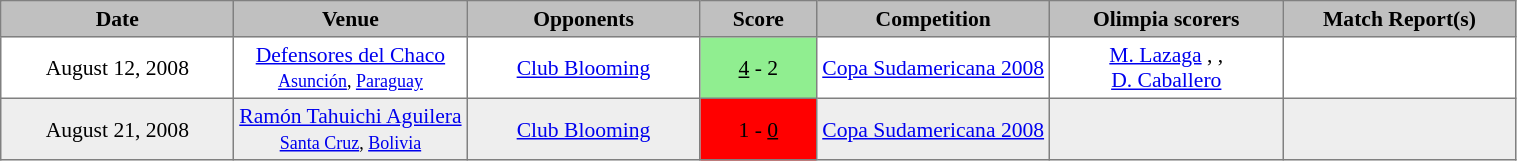<table border=1 style="border-collapse:collapse; font-size:90%;" cellpadding=3 cellspacing=0 width=80%>
<tr bgcolor=silver align=center>
<th width="10%">Date</th>
<th width="10%">Venue</th>
<th width="10%">Opponents</th>
<th width="5%">Score</th>
<th width="10%">Competition</th>
<th width="10%">Olimpia scorers</th>
<th width="10%">Match Report(s)</th>
</tr>
<tr align=center bgcolor=white>
<td>August 12, 2008</td>
<td><a href='#'>Defensores del Chaco</a><br><small><a href='#'>Asunción</a>, <a href='#'>Paraguay</a></small></td>
<td><a href='#'>Club Blooming</a></td>
<td bgcolor="lightgreen"><u>4</u> - 2</td>
<td><a href='#'>Copa Sudamericana 2008</a></td>
<td><a href='#'>M. Lazaga</a> , , <br><a href='#'>D. Caballero</a> </td>
<td></td>
</tr>
<tr align=center bgcolor=#EEEEEE>
<td>August 21, 2008</td>
<td><a href='#'>Ramón Tahuichi Aguilera</a><br><small><a href='#'>Santa Cruz</a>, <a href='#'>Bolivia</a></small></td>
<td><a href='#'>Club Blooming</a></td>
<td bgcolor=red>1 - <u>0</u></td>
<td><a href='#'>Copa Sudamericana 2008</a></td>
<td></td>
<td><br> </td>
</tr>
</table>
